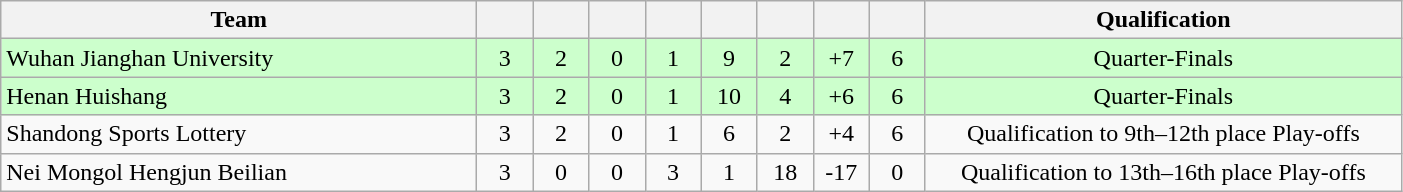<table class="wikitable" style="text-align:center;">
<tr>
<th width=310>Team</th>
<th width=30></th>
<th width=30></th>
<th width=30></th>
<th width=30></th>
<th width=30></th>
<th width=30></th>
<th width=30></th>
<th width=30></th>
<th width=310>Qualification</th>
</tr>
<tr bgcolor="#ccffcc">
<td align="left">Wuhan Jianghan University</td>
<td>3</td>
<td>2</td>
<td>0</td>
<td>1</td>
<td>9</td>
<td>2</td>
<td>+7</td>
<td>6</td>
<td>Quarter-Finals</td>
</tr>
<tr bgcolor="#ccffcc">
<td align="left">Henan Huishang</td>
<td>3</td>
<td>2</td>
<td>0</td>
<td>1</td>
<td>10</td>
<td>4</td>
<td>+6</td>
<td>6</td>
<td>Quarter-Finals</td>
</tr>
<tr bgcolor=>
<td align="left">Shandong Sports Lottery</td>
<td>3</td>
<td>2</td>
<td>0</td>
<td>1</td>
<td>6</td>
<td>2</td>
<td>+4</td>
<td>6</td>
<td>Qualification to 9th–12th place Play-offs</td>
</tr>
<tr bgcolor=>
<td align="left">Nei Mongol Hengjun Beilian</td>
<td>3</td>
<td>0</td>
<td>0</td>
<td>3</td>
<td>1</td>
<td>18</td>
<td>-17</td>
<td>0</td>
<td>Qualification to 13th–16th place Play-offs</td>
</tr>
</table>
